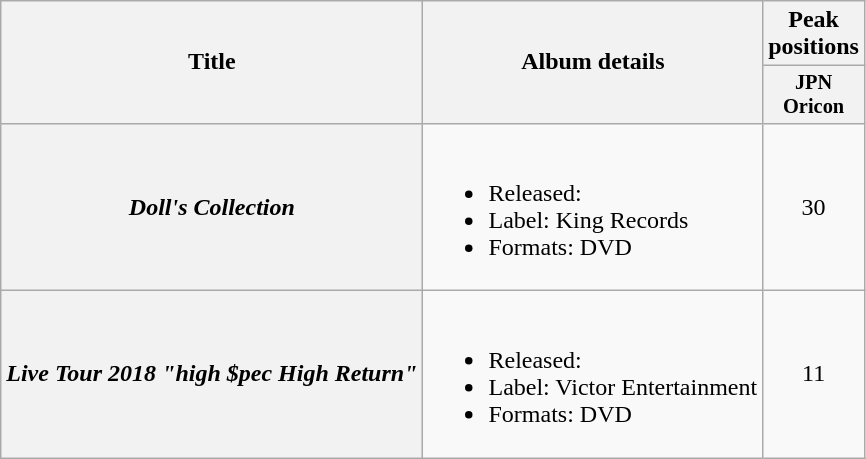<table class="wikitable plainrowheaders">
<tr>
<th rowspan="2">Title</th>
<th rowspan="2">Album details</th>
<th colspan="1">Peak positions</th>
</tr>
<tr>
<th style="width:3em;font-size:85%;">JPN<br>Oricon<br></th>
</tr>
<tr>
<th scope="row"><em>Doll's Collection</em></th>
<td><br><ul><li>Released: </li><li>Label: King Records</li><li>Formats: DVD</li></ul></td>
<td align="center">30</td>
</tr>
<tr>
<th scope="row"><em>Live Tour 2018 "high $pec High Return"</em></th>
<td><br><ul><li>Released: </li><li>Label: Victor Entertainment</li><li>Formats: DVD</li></ul></td>
<td align="center">11</td>
</tr>
</table>
